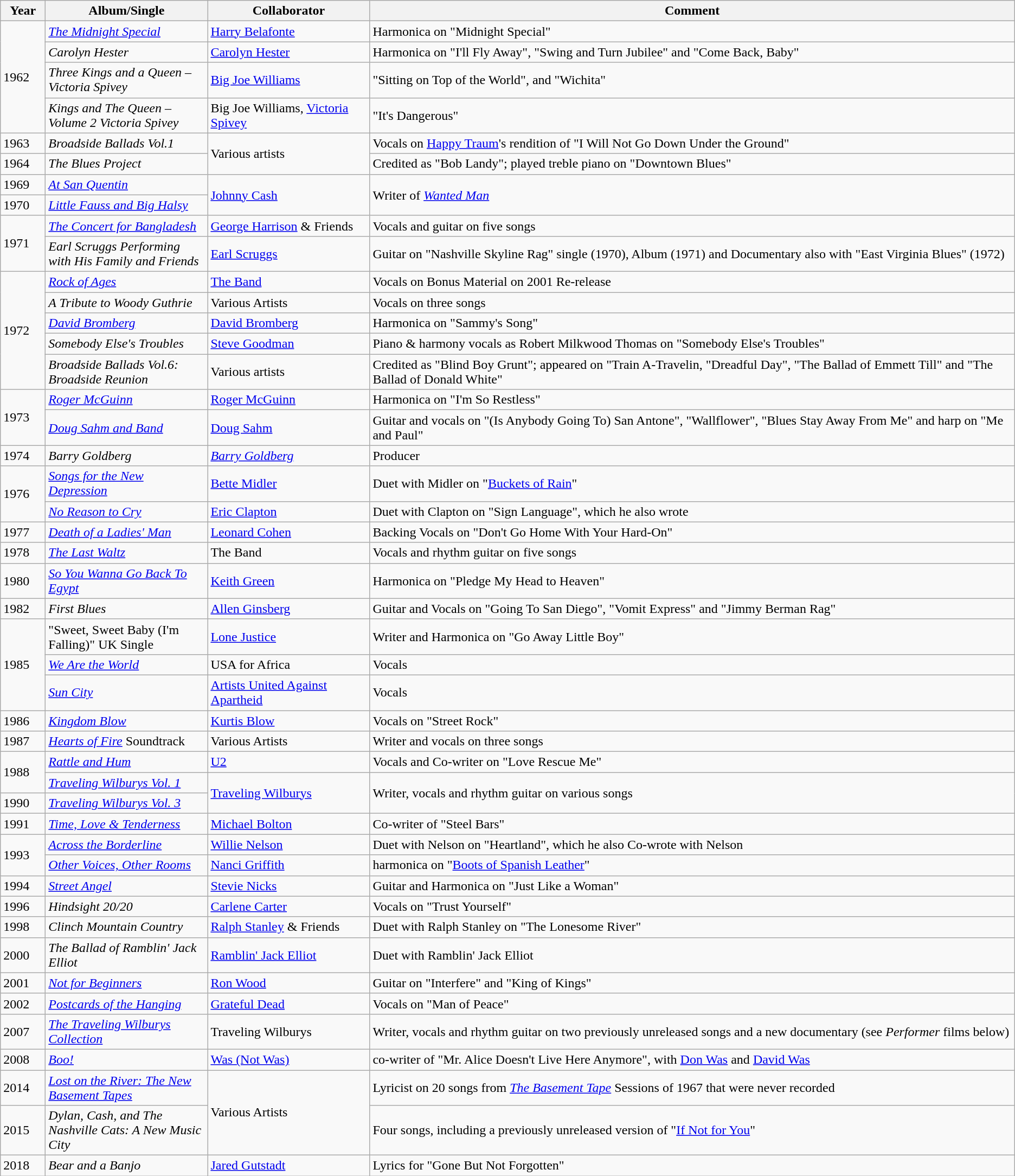<table class="wikitable sortable">
<tr>
<th style="width:3em">Year</th>
<th style="width:12em">Album/Single</th>
<th style="width:12em">Collaborator</th>
<th class="unsortable">Comment</th>
</tr>
<tr>
<td rowspan="5">1962</td>
<td><em><a href='#'>The Midnight Special</a></em></td>
<td><a href='#'>Harry Belafonte</a></td>
<td>Harmonica on "Midnight Special"</td>
</tr>
<tr>
<td><em>Carolyn Hester</em></td>
<td><a href='#'>Carolyn Hester</a></td>
<td>Harmonica on "I'll Fly Away", "Swing and Turn Jubilee" and "Come Back, Baby"</td>
</tr>
<tr>
<td><em>Three Kings and a Queen – Victoria Spivey</em></td>
<td><a href='#'>Big Joe Williams</a></td>
<td>"Sitting on Top of the World", and "Wichita"</td>
</tr>
<tr>
<td rowspan="2"><em>Kings and The Queen – Volume 2  Victoria Spivey</em></td>
<td>Big Joe Williams, <a href='#'>Victoria Spivey</a></td>
<td rowspan="2">"It's Dangerous"</td>
</tr>
<tr>
<td rowspan="3">Various artists</td>
</tr>
<tr>
<td>1963</td>
<td><em>Broadside Ballads Vol.1</em></td>
<td>Vocals on <a href='#'>Happy Traum</a>'s rendition of "I Will Not Go Down Under the Ground"</td>
</tr>
<tr>
<td>1964</td>
<td><em>The Blues Project</em></td>
<td>Credited as "Bob Landy"; played treble piano on "Downtown Blues"</td>
</tr>
<tr>
<td>1969</td>
<td><em><a href='#'>At San Quentin</a></em></td>
<td rowspan="2"><a href='#'>Johnny Cash</a></td>
<td rowspan="2">Writer of <em><a href='#'>Wanted Man</a></em></td>
</tr>
<tr>
<td>1970</td>
<td><em><a href='#'>Little Fauss and Big Halsy</a></em></td>
</tr>
<tr>
<td rowspan="2">1971</td>
<td><em><a href='#'>The Concert for Bangladesh</a></em></td>
<td><a href='#'>George Harrison</a> & Friends</td>
<td>Vocals and guitar on five songs</td>
</tr>
<tr>
<td><em>Earl Scruggs Performing with His Family and Friends</em></td>
<td><a href='#'>Earl Scruggs</a></td>
<td>Guitar on "Nashville Skyline Rag" single (1970), Album (1971) and Documentary also with "East Virginia Blues" (1972)</td>
</tr>
<tr>
<td rowspan="5">1972</td>
<td><em><a href='#'>Rock of Ages</a></em></td>
<td><a href='#'>The Band</a></td>
<td>Vocals on Bonus Material on 2001 Re-release</td>
</tr>
<tr>
<td><em>A Tribute to Woody Guthrie</em></td>
<td>Various Artists</td>
<td>Vocals on three songs</td>
</tr>
<tr>
<td><em><a href='#'>David Bromberg</a></em></td>
<td><a href='#'>David Bromberg</a></td>
<td>Harmonica on "Sammy's Song"</td>
</tr>
<tr>
<td><em>Somebody Else's Troubles</em></td>
<td><a href='#'>Steve Goodman</a></td>
<td>Piano & harmony vocals as Robert Milkwood Thomas on "Somebody Else's Troubles"</td>
</tr>
<tr>
<td><em>Broadside Ballads Vol.6: Broadside Reunion</em></td>
<td>Various artists</td>
<td>Credited as "Blind Boy Grunt"; appeared on "Train A-Travelin, "Dreadful Day", "The Ballad of Emmett Till" and "The Ballad of Donald White"</td>
</tr>
<tr>
<td rowspan="2">1973</td>
<td><em><a href='#'>Roger McGuinn</a></em></td>
<td><a href='#'>Roger McGuinn</a></td>
<td>Harmonica on "I'm So Restless"</td>
</tr>
<tr>
<td><em><a href='#'>Doug Sahm and Band</a></em></td>
<td><a href='#'>Doug Sahm</a></td>
<td>Guitar and vocals on "(Is Anybody Going To) San Antone", "Wallflower", "Blues Stay Away From Me" and harp on "Me and Paul"</td>
</tr>
<tr>
<td>1974</td>
<td><em>Barry Goldberg</em></td>
<td><em><a href='#'>Barry Goldberg</a></em></td>
<td>Producer</td>
</tr>
<tr>
<td rowspan="2">1976</td>
<td><em><a href='#'>Songs for the New Depression</a></em></td>
<td><a href='#'>Bette Midler</a></td>
<td>Duet with Midler on "<a href='#'>Buckets of Rain</a>"</td>
</tr>
<tr>
<td><em><a href='#'>No Reason to Cry</a></em></td>
<td><a href='#'>Eric Clapton</a></td>
<td>Duet with Clapton on "Sign Language", which he also wrote</td>
</tr>
<tr>
<td>1977</td>
<td><em><a href='#'>Death of a Ladies' Man</a></em></td>
<td><a href='#'>Leonard Cohen</a></td>
<td>Backing Vocals on "Don't Go Home With Your Hard-On"</td>
</tr>
<tr>
<td>1978</td>
<td><em><a href='#'>The Last Waltz</a></em></td>
<td>The Band</td>
<td>Vocals and rhythm guitar on five songs</td>
</tr>
<tr>
<td>1980</td>
<td><em><a href='#'>So You Wanna Go Back To Egypt</a></em></td>
<td><a href='#'>Keith Green</a></td>
<td>Harmonica on "Pledge My Head to Heaven"</td>
</tr>
<tr>
<td>1982</td>
<td><em>First Blues</em></td>
<td><a href='#'>Allen Ginsberg</a></td>
<td>Guitar and Vocals on "Going To San Diego", "Vomit Express" and "Jimmy Berman Rag"</td>
</tr>
<tr>
<td rowspan="3">1985</td>
<td>"Sweet, Sweet Baby (I'm Falling)" UK Single</td>
<td><a href='#'>Lone Justice</a></td>
<td>Writer and Harmonica on "Go Away Little Boy"</td>
</tr>
<tr>
<td><em><a href='#'>We Are the World</a></em></td>
<td>USA for Africa</td>
<td>Vocals</td>
</tr>
<tr>
<td><em><a href='#'>Sun City</a></em></td>
<td><a href='#'>Artists United Against Apartheid</a></td>
<td>Vocals</td>
</tr>
<tr>
<td>1986</td>
<td><em><a href='#'>Kingdom Blow</a></em></td>
<td><a href='#'>Kurtis Blow</a></td>
<td>Vocals on "Street Rock"</td>
</tr>
<tr>
<td>1987</td>
<td><em><a href='#'>Hearts of Fire</a></em> Soundtrack</td>
<td>Various Artists</td>
<td>Writer and vocals on three songs</td>
</tr>
<tr>
<td rowspan="2">1988</td>
<td><em><a href='#'>Rattle and Hum</a></em></td>
<td><a href='#'>U2</a></td>
<td>Vocals and Co-writer on "Love Rescue Me"</td>
</tr>
<tr>
<td><em><a href='#'>Traveling Wilburys Vol. 1</a></em></td>
<td rowspan="2"><a href='#'>Traveling Wilburys</a></td>
<td rowspan="2">Writer, vocals and rhythm guitar on various songs</td>
</tr>
<tr>
<td>1990</td>
<td><em><a href='#'>Traveling Wilburys Vol. 3</a></em></td>
</tr>
<tr>
<td>1991</td>
<td><em><a href='#'>Time, Love & Tenderness</a></em></td>
<td><a href='#'>Michael Bolton</a></td>
<td>Co-writer of "Steel Bars"</td>
</tr>
<tr>
<td rowspan="2">1993</td>
<td><em><a href='#'>Across the Borderline</a></em></td>
<td><a href='#'>Willie Nelson</a></td>
<td>Duet with Nelson on "Heartland", which he also Co-wrote with Nelson</td>
</tr>
<tr>
<td><em><a href='#'>Other Voices, Other Rooms</a></em></td>
<td><a href='#'>Nanci Griffith</a></td>
<td>harmonica on "<a href='#'>Boots of Spanish Leather</a>"</td>
</tr>
<tr>
<td>1994</td>
<td><em><a href='#'>Street Angel</a></em></td>
<td><a href='#'>Stevie Nicks</a></td>
<td>Guitar and Harmonica on "Just Like a Woman"</td>
</tr>
<tr>
<td>1996</td>
<td><em>Hindsight 20/20</em></td>
<td><a href='#'>Carlene Carter</a></td>
<td>Vocals on "Trust Yourself"</td>
</tr>
<tr>
<td>1998</td>
<td><em>Clinch Mountain Country</em></td>
<td><a href='#'>Ralph Stanley</a> & Friends</td>
<td>Duet with Ralph Stanley on "The Lonesome River"</td>
</tr>
<tr>
<td>2000</td>
<td><em>The Ballad of Ramblin' Jack Elliot</em></td>
<td><a href='#'>Ramblin' Jack Elliot</a></td>
<td>Duet with Ramblin' Jack Elliot</td>
</tr>
<tr>
<td>2001</td>
<td><em><a href='#'>Not for Beginners</a></em></td>
<td><a href='#'>Ron Wood</a></td>
<td>Guitar on "Interfere" and "King of Kings"</td>
</tr>
<tr>
<td>2002</td>
<td><em><a href='#'>Postcards of the Hanging</a></em></td>
<td><a href='#'>Grateful Dead</a></td>
<td>Vocals on "Man of Peace"</td>
</tr>
<tr>
<td>2007</td>
<td><em><a href='#'>The Traveling Wilburys Collection</a></em></td>
<td>Traveling Wilburys</td>
<td>Writer, vocals and rhythm guitar on two previously unreleased songs and a new documentary (see <em>Performer</em> films below)</td>
</tr>
<tr>
<td>2008</td>
<td><a href='#'><em>Boo!</em></a></td>
<td><a href='#'>Was (Not Was)</a></td>
<td>co-writer of "Mr. Alice Doesn't Live Here Anymore", with <a href='#'>Don Was</a> and <a href='#'>David Was</a></td>
</tr>
<tr>
<td>2014</td>
<td><em><a href='#'>Lost on the River: The New Basement Tapes</a></em></td>
<td rowspan="2">Various Artists</td>
<td>Lyricist on 20 songs from <em><a href='#'>The Basement Tape</a></em> Sessions of 1967 that were never recorded</td>
</tr>
<tr>
<td>2015</td>
<td><em>Dylan, Cash, and The Nashville Cats: A New Music City</em></td>
<td>Four songs, including a previously unreleased version of "<a href='#'>If Not for You</a>"</td>
</tr>
<tr>
<td>2018</td>
<td><em>Bear and a Banjo</em></td>
<td><a href='#'>Jared Gutstadt</a></td>
<td>Lyrics for "Gone But Not Forgotten"</td>
</tr>
</table>
